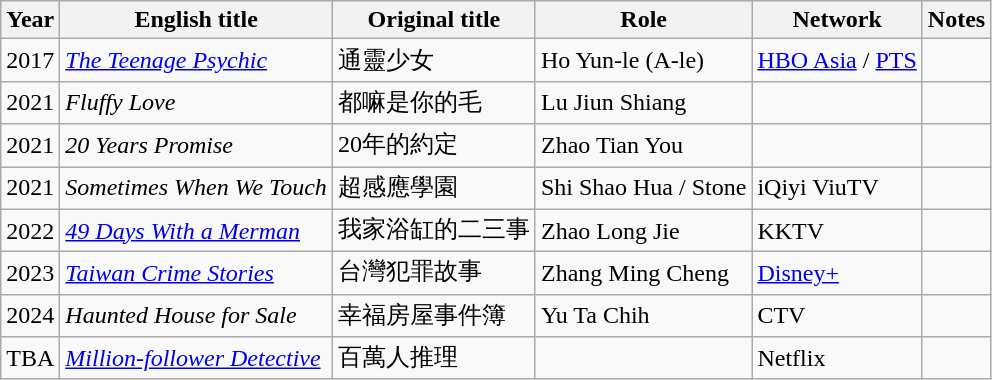<table class="wikitable sortable">
<tr>
<th>Year</th>
<th>English title</th>
<th>Original title</th>
<th>Role</th>
<th>Network</th>
<th class="unsortable">Notes</th>
</tr>
<tr>
<td>2017</td>
<td><em><a href='#'>The Teenage Psychic</a></em></td>
<td>通靈少女</td>
<td>Ho Yun-le (A-le)</td>
<td><a href='#'>HBO Asia</a> / <a href='#'>PTS</a></td>
<td></td>
</tr>
<tr>
<td>2021</td>
<td><em>Fluffy Love</em></td>
<td>都嘛是你的毛</td>
<td>Lu Jiun Shiang</td>
<td></td>
<td></td>
</tr>
<tr>
<td>2021</td>
<td><em>20 Years Promise</em></td>
<td>20年的約定</td>
<td>Zhao Tian You</td>
<td></td>
<td></td>
</tr>
<tr>
<td>2021</td>
<td><em>Sometimes When We Touch</em></td>
<td>超感應學園</td>
<td>Shi Shao Hua / Stone</td>
<td>iQiyi ViuTV</td>
<td></td>
</tr>
<tr>
<td>2022</td>
<td><em><a href='#'>49 Days With a Merman</a></em></td>
<td>我家浴缸的二三事</td>
<td>Zhao Long Jie</td>
<td>KKTV</td>
<td></td>
</tr>
<tr>
<td>2023</td>
<td><em><a href='#'>Taiwan Crime Stories</a></em></td>
<td>台灣犯罪故事</td>
<td>Zhang Ming Cheng</td>
<td><a href='#'>Disney+</a></td>
<td></td>
</tr>
<tr>
<td>2024</td>
<td><em>Haunted House for Sale</em></td>
<td>幸福房屋事件簿</td>
<td>Yu Ta Chih</td>
<td>CTV</td>
<td></td>
</tr>
<tr>
<td>TBA</td>
<td><em><a href='#'>Million-follower Detective</a></em></td>
<td>百萬人推理</td>
<td></td>
<td>Netflix</td>
<td></td>
</tr>
</table>
